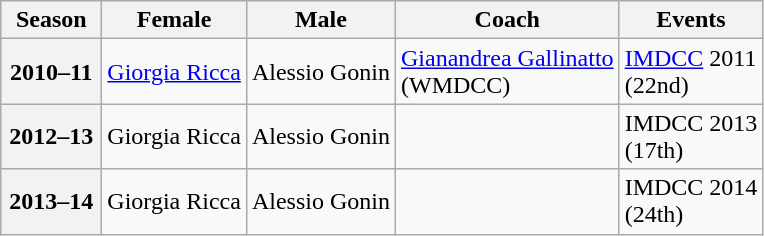<table class="wikitable">
<tr>
<th scope="col" width="60">Season</th>
<th scope="col">Female</th>
<th scope="col">Male</th>
<th scope="col">Coach</th>
<th scope="col">Events</th>
</tr>
<tr>
<th scope="row">2010–11</th>
<td><a href='#'>Giorgia Ricca</a></td>
<td>Alessio Gonin</td>
<td><a href='#'>Gianandrea Gallinatto</a><br>(WMDCC)</td>
<td><a href='#'>IMDCC</a> 2011 <br> (22nd)</td>
</tr>
<tr>
<th scope="row">2012–13</th>
<td>Giorgia Ricca</td>
<td>Alessio Gonin</td>
<td></td>
<td>IMDCC 2013 <br> (17th)</td>
</tr>
<tr>
<th scope="row">2013–14</th>
<td>Giorgia Ricca</td>
<td>Alessio Gonin</td>
<td></td>
<td>IMDCC 2014 <br> (24th)</td>
</tr>
</table>
